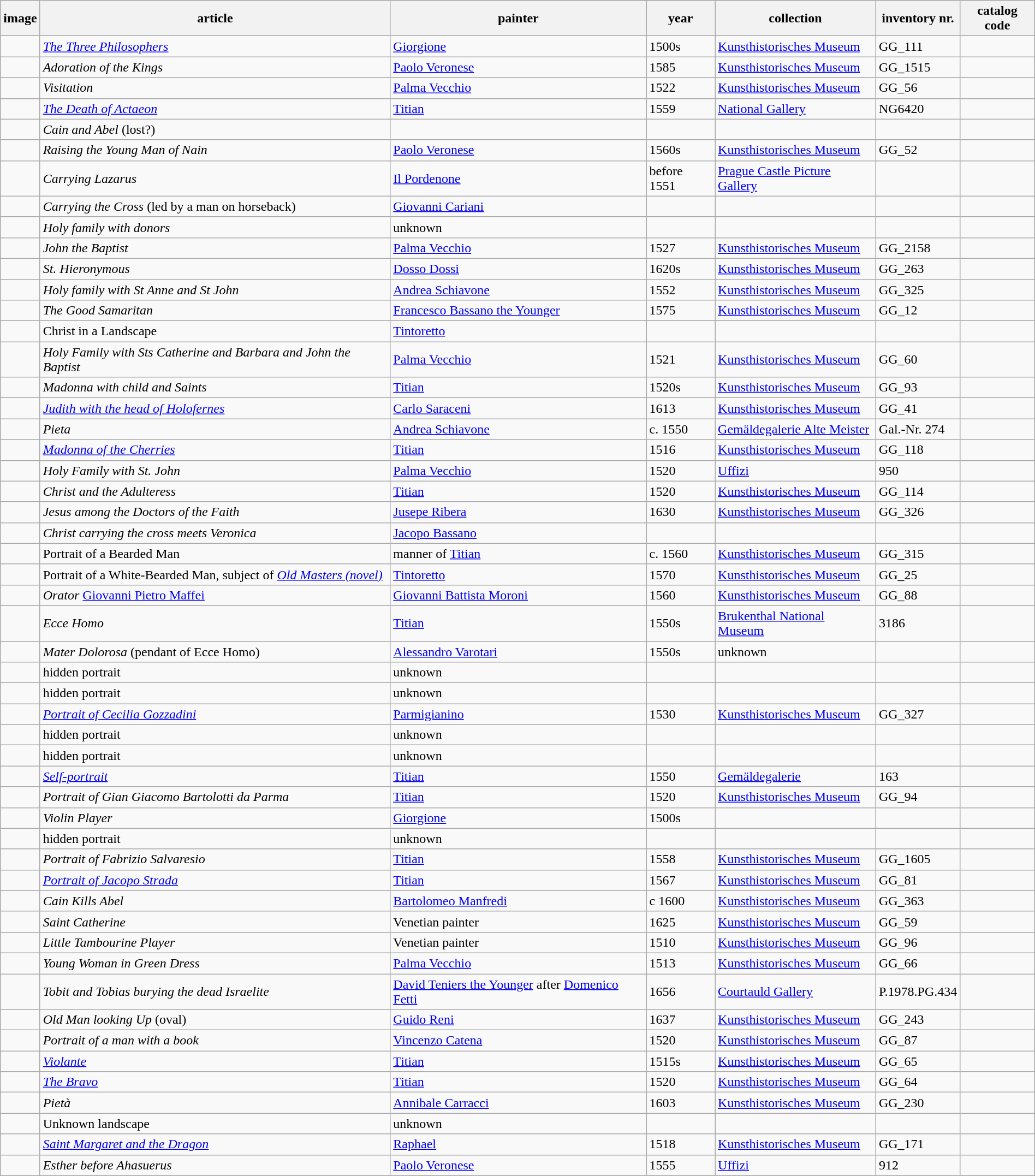<table class='wikitable sortable' style='width:100%'>
<tr>
<th>image</th>
<th>article</th>
<th>painter</th>
<th>year</th>
<th>collection</th>
<th>inventory nr.</th>
<th>catalog code</th>
</tr>
<tr>
<td></td>
<td><em><a href='#'>The Three Philosophers</a></em></td>
<td><a href='#'>Giorgione</a></td>
<td>1500s</td>
<td><a href='#'>Kunsthistorisches Museum</a></td>
<td>GG_111</td>
<td></td>
</tr>
<tr>
<td></td>
<td><em>Adoration of the Kings</em></td>
<td><a href='#'>Paolo Veronese</a></td>
<td>1585</td>
<td><a href='#'>Kunsthistorisches Museum</a></td>
<td>GG_1515</td>
<td></td>
</tr>
<tr>
<td></td>
<td><em>Visitation</em></td>
<td><a href='#'>Palma Vecchio</a></td>
<td>1522</td>
<td><a href='#'>Kunsthistorisches Museum</a></td>
<td>GG_56</td>
<td></td>
</tr>
<tr>
<td></td>
<td><em><a href='#'>The Death of Actaeon</a></em></td>
<td><a href='#'>Titian</a></td>
<td>1559</td>
<td><a href='#'>National Gallery</a></td>
<td>NG6420</td>
<td></td>
</tr>
<tr>
<td></td>
<td><em>Cain and Abel</em> (lost?)</td>
<td></td>
<td></td>
<td></td>
<td></td>
<td></td>
</tr>
<tr>
<td></td>
<td><em>Raising the Young Man of Nain</em></td>
<td><a href='#'>Paolo Veronese</a></td>
<td>1560s</td>
<td><a href='#'>Kunsthistorisches Museum</a></td>
<td>GG_52</td>
<td></td>
</tr>
<tr>
<td></td>
<td><em>Carrying Lazarus</em></td>
<td><a href='#'>Il Pordenone</a></td>
<td>before 1551</td>
<td><a href='#'>Prague Castle Picture Gallery</a></td>
<td></td>
<td></td>
</tr>
<tr>
<td></td>
<td><em>Carrying the Cross</em> (led by a man on horseback)</td>
<td><a href='#'>Giovanni Cariani</a></td>
<td></td>
<td></td>
<td></td>
<td></td>
</tr>
<tr>
<td></td>
<td><em>Holy family with donors</em></td>
<td>unknown</td>
<td></td>
<td></td>
<td></td>
<td></td>
</tr>
<tr>
<td></td>
<td><em>John the Baptist</em></td>
<td><a href='#'>Palma Vecchio</a></td>
<td>1527</td>
<td><a href='#'>Kunsthistorisches Museum</a></td>
<td>GG_2158</td>
<td></td>
</tr>
<tr>
<td></td>
<td><em>St. Hieronymous</em></td>
<td><a href='#'>Dosso Dossi</a></td>
<td>1620s</td>
<td><a href='#'>Kunsthistorisches Museum</a></td>
<td>GG_263</td>
<td></td>
</tr>
<tr>
<td></td>
<td><em>Holy family with St Anne and St John</em></td>
<td><a href='#'>Andrea Schiavone</a></td>
<td>1552</td>
<td><a href='#'>Kunsthistorisches Museum</a></td>
<td>GG_325</td>
<td></td>
</tr>
<tr>
<td></td>
<td><em>The Good Samaritan</em></td>
<td><a href='#'>Francesco Bassano the Younger</a></td>
<td>1575</td>
<td><a href='#'>Kunsthistorisches Museum</a></td>
<td>GG_12</td>
<td></td>
</tr>
<tr>
<td></td>
<td>Christ in a Landscape</td>
<td><a href='#'>Tintoretto</a></td>
<td></td>
<td></td>
<td></td>
<td></td>
</tr>
<tr>
<td></td>
<td><em>Holy Family with Sts Catherine and Barbara and John the Baptist</em></td>
<td><a href='#'>Palma Vecchio</a></td>
<td>1521</td>
<td><a href='#'>Kunsthistorisches Museum</a></td>
<td>GG_60</td>
<td></td>
</tr>
<tr>
<td></td>
<td><em>Madonna with child and Saints</em></td>
<td><a href='#'>Titian</a></td>
<td>1520s</td>
<td><a href='#'>Kunsthistorisches Museum</a></td>
<td>GG_93</td>
<td></td>
</tr>
<tr>
<td></td>
<td><em><a href='#'>Judith with the head of Holofernes</a></em></td>
<td><a href='#'>Carlo Saraceni</a></td>
<td>1613</td>
<td><a href='#'>Kunsthistorisches Museum</a></td>
<td>GG_41</td>
<td></td>
</tr>
<tr>
<td></td>
<td><em>Pieta</em></td>
<td><a href='#'>Andrea Schiavone</a></td>
<td>c. 1550</td>
<td><a href='#'>Gemäldegalerie Alte Meister</a></td>
<td>Gal.-Nr. 274</td>
<td></td>
</tr>
<tr>
<td></td>
<td><em><a href='#'>Madonna of the Cherries</a></em></td>
<td><a href='#'>Titian</a></td>
<td>1516</td>
<td><a href='#'>Kunsthistorisches Museum</a></td>
<td>GG_118</td>
<td></td>
</tr>
<tr>
<td></td>
<td><em>Holy Family with St. John</em></td>
<td><a href='#'>Palma Vecchio</a></td>
<td>1520</td>
<td><a href='#'>Uffizi</a></td>
<td>950</td>
<td></td>
</tr>
<tr>
<td></td>
<td><em>Christ and the Adulteress</em></td>
<td><a href='#'>Titian</a></td>
<td>1520</td>
<td><a href='#'>Kunsthistorisches Museum</a></td>
<td>GG_114</td>
<td></td>
</tr>
<tr>
<td></td>
<td><em>Jesus among the Doctors of the Faith</em></td>
<td><a href='#'>Jusepe Ribera</a></td>
<td>1630</td>
<td><a href='#'>Kunsthistorisches Museum</a></td>
<td>GG_326</td>
<td></td>
</tr>
<tr>
<td></td>
<td><em>Christ carrying the cross meets Veronica</em></td>
<td><a href='#'>Jacopo Bassano</a></td>
<td></td>
<td></td>
<td></td>
<td></td>
</tr>
<tr>
<td></td>
<td>Portrait of a Bearded Man</td>
<td>manner of <a href='#'>Titian</a></td>
<td>c. 1560</td>
<td><a href='#'>Kunsthistorisches Museum</a></td>
<td>GG_315</td>
<td></td>
</tr>
<tr>
<td></td>
<td>Portrait of a White-Bearded Man, subject of <em><a href='#'>Old Masters (novel)</a></em></td>
<td><a href='#'>Tintoretto</a></td>
<td>1570</td>
<td><a href='#'>Kunsthistorisches Museum</a></td>
<td>GG_25</td>
<td></td>
</tr>
<tr>
<td></td>
<td><em>Orator</em> <a href='#'>Giovanni Pietro Maffei</a></td>
<td><a href='#'>Giovanni Battista Moroni</a></td>
<td>1560</td>
<td><a href='#'>Kunsthistorisches Museum</a></td>
<td>GG_88</td>
<td></td>
</tr>
<tr>
<td></td>
<td><em>Ecce Homo</em></td>
<td><a href='#'>Titian</a></td>
<td>1550s</td>
<td><a href='#'>Brukenthal National Museum</a></td>
<td>3186</td>
<td></td>
</tr>
<tr>
<td></td>
<td><em>Mater Dolorosa</em> (pendant of Ecce Homo)</td>
<td><a href='#'>Alessandro Varotari</a></td>
<td>1550s</td>
<td>unknown</td>
<td></td>
<td></td>
</tr>
<tr>
<td></td>
<td>hidden portrait</td>
<td>unknown</td>
<td></td>
<td></td>
<td></td>
<td></td>
</tr>
<tr>
<td></td>
<td>hidden portrait</td>
<td>unknown</td>
<td></td>
<td></td>
<td></td>
<td></td>
</tr>
<tr>
<td></td>
<td><em><a href='#'>Portrait of Cecilia Gozzadini</a></em></td>
<td><a href='#'>Parmigianino</a></td>
<td>1530</td>
<td><a href='#'>Kunsthistorisches Museum</a></td>
<td>GG_327</td>
<td></td>
</tr>
<tr>
<td></td>
<td>hidden portrait</td>
<td>unknown</td>
<td></td>
<td></td>
<td></td>
<td></td>
</tr>
<tr>
<td></td>
<td>hidden portrait</td>
<td>unknown</td>
<td></td>
<td></td>
<td></td>
<td></td>
</tr>
<tr>
<td></td>
<td><em><a href='#'>Self-portrait</a></em></td>
<td><a href='#'>Titian</a></td>
<td>1550</td>
<td><a href='#'>Gemäldegalerie</a></td>
<td>163</td>
<td></td>
</tr>
<tr>
<td></td>
<td><em>Portrait of Gian Giacomo Bartolotti da Parma</em></td>
<td><a href='#'>Titian</a></td>
<td>1520</td>
<td><a href='#'>Kunsthistorisches Museum</a></td>
<td>GG_94</td>
<td></td>
</tr>
<tr>
<td></td>
<td><em>Violin Player</em></td>
<td><a href='#'>Giorgione</a></td>
<td>1500s</td>
<td></td>
<td></td>
<td></td>
</tr>
<tr>
<td></td>
<td>hidden portrait</td>
<td>unknown</td>
<td></td>
<td></td>
<td></td>
<td></td>
</tr>
<tr>
<td></td>
<td><em>Portrait of Fabrizio Salvaresio</em></td>
<td><a href='#'>Titian</a></td>
<td>1558</td>
<td><a href='#'>Kunsthistorisches Museum</a></td>
<td>GG_1605</td>
<td></td>
</tr>
<tr>
<td></td>
<td><em><a href='#'>Portrait of Jacopo Strada</a></em></td>
<td><a href='#'>Titian</a></td>
<td>1567</td>
<td><a href='#'>Kunsthistorisches Museum</a></td>
<td>GG_81</td>
<td></td>
</tr>
<tr>
<td></td>
<td><em>Cain Kills Abel</em></td>
<td><a href='#'>Bartolomeo Manfredi</a></td>
<td>c 1600</td>
<td><a href='#'>Kunsthistorisches Museum</a></td>
<td>GG_363</td>
<td></td>
</tr>
<tr>
<td></td>
<td><em>Saint Catherine</em></td>
<td>Venetian painter</td>
<td>1625</td>
<td><a href='#'>Kunsthistorisches Museum</a></td>
<td>GG_59</td>
<td></td>
</tr>
<tr>
<td></td>
<td><em>Little Tambourine Player</em></td>
<td>Venetian painter</td>
<td>1510</td>
<td><a href='#'>Kunsthistorisches Museum</a></td>
<td>GG_96</td>
<td></td>
</tr>
<tr>
<td></td>
<td><em>Young Woman in Green Dress</em></td>
<td><a href='#'>Palma Vecchio</a></td>
<td>1513</td>
<td><a href='#'>Kunsthistorisches Museum</a></td>
<td>GG_66</td>
<td></td>
</tr>
<tr>
<td></td>
<td><em>Tobit and Tobias burying the dead Israelite</em></td>
<td><a href='#'>David Teniers the Younger</a> after <a href='#'>Domenico Fetti</a></td>
<td>1656</td>
<td><a href='#'>Courtauld Gallery</a></td>
<td>P.1978.PG.434</td>
<td></td>
</tr>
<tr>
<td></td>
<td><em>Old Man looking Up</em> (oval)</td>
<td><a href='#'>Guido Reni</a></td>
<td>1637</td>
<td><a href='#'>Kunsthistorisches Museum</a></td>
<td>GG_243</td>
<td></td>
</tr>
<tr>
<td></td>
<td><em>Portrait of a man with a book</em></td>
<td><a href='#'>Vincenzo Catena</a></td>
<td>1520</td>
<td><a href='#'>Kunsthistorisches Museum</a></td>
<td>GG_87</td>
<td></td>
</tr>
<tr>
<td></td>
<td><em><a href='#'>Violante</a></em></td>
<td><a href='#'>Titian</a></td>
<td>1515s</td>
<td><a href='#'>Kunsthistorisches Museum</a></td>
<td>GG_65</td>
<td></td>
</tr>
<tr>
<td></td>
<td><em><a href='#'>The Bravo</a></em></td>
<td><a href='#'>Titian</a></td>
<td>1520</td>
<td><a href='#'>Kunsthistorisches Museum</a></td>
<td>GG_64</td>
<td></td>
</tr>
<tr>
<td></td>
<td><em>Pietà</em></td>
<td><a href='#'>Annibale Carracci</a></td>
<td>1603</td>
<td><a href='#'>Kunsthistorisches Museum</a></td>
<td>GG_230</td>
<td></td>
</tr>
<tr>
<td></td>
<td>Unknown landscape</td>
<td>unknown</td>
<td></td>
<td></td>
<td></td>
<td></td>
</tr>
<tr>
<td></td>
<td><em><a href='#'>Saint Margaret and the Dragon</a></em></td>
<td><a href='#'>Raphael</a></td>
<td>1518</td>
<td><a href='#'>Kunsthistorisches Museum</a></td>
<td>GG_171</td>
<td></td>
</tr>
<tr>
<td></td>
<td><em>Esther before Ahasuerus</em></td>
<td><a href='#'>Paolo Veronese</a></td>
<td>1555</td>
<td><a href='#'>Uffizi</a></td>
<td>912</td>
<td></td>
</tr>
</table>
